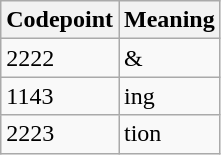<table class="wikitable">
<tr>
<th>Codepoint</th>
<th>Meaning</th>
</tr>
<tr>
<td>2222</td>
<td>&</td>
</tr>
<tr>
<td>1143</td>
<td>ing</td>
</tr>
<tr>
<td>2223</td>
<td>tion</td>
</tr>
</table>
